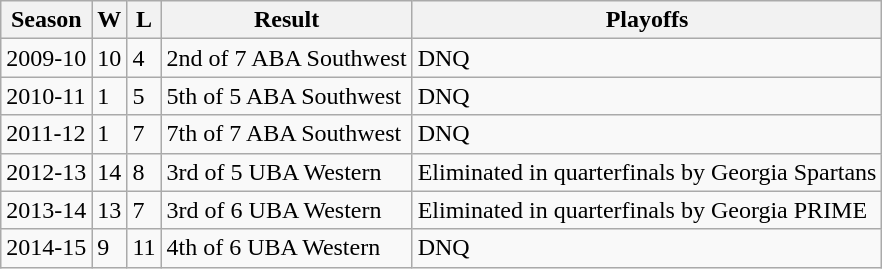<table class="wikitable">
<tr>
<th>Season</th>
<th>W</th>
<th>L</th>
<th>Result</th>
<th>Playoffs</th>
</tr>
<tr>
<td>2009-10</td>
<td>10</td>
<td>4</td>
<td>2nd of 7 ABA Southwest</td>
<td>DNQ</td>
</tr>
<tr>
<td>2010-11</td>
<td>1</td>
<td>5</td>
<td>5th of 5 ABA Southwest</td>
<td>DNQ</td>
</tr>
<tr>
<td>2011-12</td>
<td>1</td>
<td>7</td>
<td>7th of 7 ABA Southwest</td>
<td>DNQ</td>
</tr>
<tr>
<td>2012-13</td>
<td>14</td>
<td>8</td>
<td>3rd of 5 UBA Western</td>
<td>Eliminated in quarterfinals by Georgia Spartans</td>
</tr>
<tr>
<td>2013-14</td>
<td>13</td>
<td>7</td>
<td>3rd of 6 UBA Western</td>
<td>Eliminated in quarterfinals by Georgia PRIME</td>
</tr>
<tr>
<td>2014-15</td>
<td>9</td>
<td>11</td>
<td>4th of 6 UBA Western</td>
<td>DNQ</td>
</tr>
</table>
